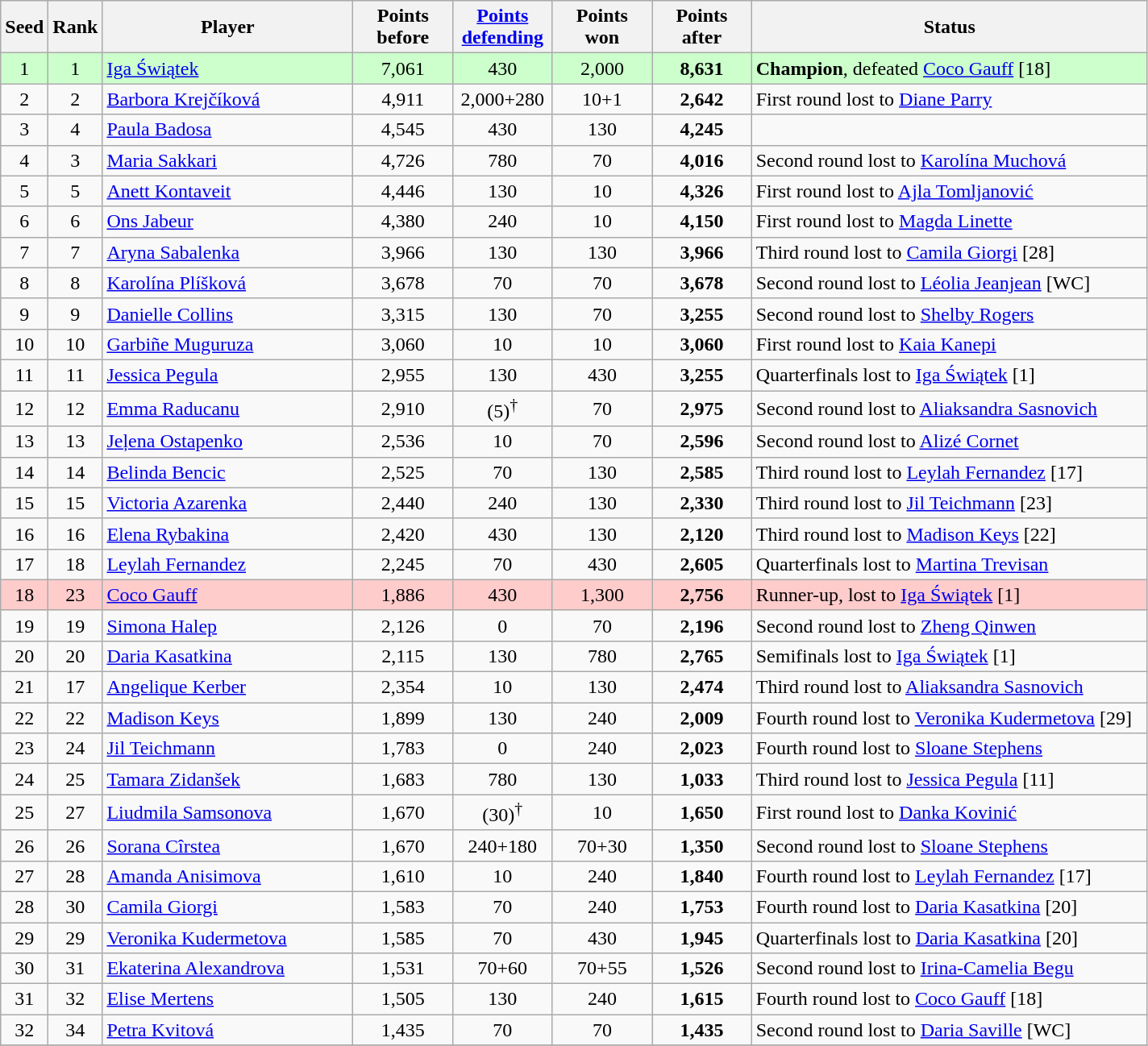<table class="wikitable sortable">
<tr>
<th style="width:30px;">Seed</th>
<th style="width:30px;">Rank</th>
<th style="width:200px;">Player</th>
<th style="width:75px;">Points before</th>
<th style="width:75px;"><a href='#'>Points defending</a></th>
<th data-sort-type=number style="width:75px;">Points won</th>
<th style="width:75px;">Points after</th>
<th style="width:320px;">Status</th>
</tr>
<tr style="background:#cfc;">
<td style="text-align:center;">1</td>
<td style="text-align:center;">1</td>
<td> <a href='#'>Iga Świątek</a></td>
<td style="text-align:center;">7,061</td>
<td style="text-align:center;">430</td>
<td style="text-align:center;">2,000</td>
<td style="text-align:center;"><strong>8,631</strong></td>
<td><strong>Champion</strong>, defeated  <a href='#'>Coco Gauff</a> [18]</td>
</tr>
<tr>
<td style="text-align:center;">2</td>
<td style="text-align:center;">2</td>
<td> <a href='#'>Barbora Krejčíková</a></td>
<td style="text-align:center;">4,911</td>
<td style="text-align:center;">2,000+280</td>
<td style="text-align:center;">10+1</td>
<td style="text-align:center;"><strong>2,642</strong></td>
<td>First round lost to  <a href='#'>Diane Parry</a></td>
</tr>
<tr>
<td style="text-align:center;">3</td>
<td style="text-align:center;">4</td>
<td> <a href='#'>Paula Badosa</a></td>
<td style="text-align:center;">4,545</td>
<td style="text-align:center;">430</td>
<td style="text-align:center;">130</td>
<td style="text-align:center;"><strong>4,245</strong></td>
<td></td>
</tr>
<tr>
<td style="text-align:center;">4</td>
<td style="text-align:center;">3</td>
<td> <a href='#'>Maria Sakkari</a></td>
<td style="text-align:center;">4,726</td>
<td style="text-align:center;">780</td>
<td style="text-align:center;">70</td>
<td style="text-align:center;"><strong>4,016</strong></td>
<td>Second round lost to  <a href='#'>Karolína Muchová</a></td>
</tr>
<tr>
<td style="text-align:center;">5</td>
<td style="text-align:center;">5</td>
<td> <a href='#'>Anett Kontaveit</a></td>
<td style="text-align:center;">4,446</td>
<td style="text-align:center;">130</td>
<td style="text-align:center;">10</td>
<td style="text-align:center;"><strong>4,326</strong></td>
<td>First round lost to  <a href='#'>Ajla Tomljanović</a></td>
</tr>
<tr>
<td style="text-align:center;">6</td>
<td style="text-align:center;">6</td>
<td> <a href='#'>Ons Jabeur</a></td>
<td style="text-align:center;">4,380</td>
<td style="text-align:center;">240</td>
<td style="text-align:center;">10</td>
<td style="text-align:center;"><strong>4,150</strong></td>
<td>First round lost to  <a href='#'>Magda Linette</a></td>
</tr>
<tr>
<td style="text-align:center;">7</td>
<td style="text-align:center;">7</td>
<td> <a href='#'>Aryna Sabalenka</a></td>
<td style="text-align:center;">3,966</td>
<td style="text-align:center;">130</td>
<td style="text-align:center;">130</td>
<td style="text-align:center;"><strong>3,966</strong></td>
<td>Third round lost to  <a href='#'>Camila Giorgi</a> [28]</td>
</tr>
<tr>
<td style="text-align:center;">8</td>
<td style="text-align:center;">8</td>
<td> <a href='#'>Karolína Plíšková</a></td>
<td style="text-align:center;">3,678</td>
<td style="text-align:center;">70</td>
<td style="text-align:center;">70</td>
<td style="text-align:center;"><strong>3,678</strong></td>
<td>Second round lost to  <a href='#'>Léolia Jeanjean</a> [WC]</td>
</tr>
<tr>
<td style="text-align:center;">9</td>
<td style="text-align:center;">9</td>
<td> <a href='#'>Danielle Collins</a></td>
<td style="text-align:center;">3,315</td>
<td style="text-align:center;">130</td>
<td style="text-align:center;">70</td>
<td style="text-align:center;"><strong>3,255</strong></td>
<td>Second round lost to  <a href='#'>Shelby Rogers</a></td>
</tr>
<tr>
<td style="text-align:center;">10</td>
<td style="text-align:center;">10</td>
<td> <a href='#'>Garbiñe Muguruza</a></td>
<td style="text-align:center;">3,060</td>
<td style="text-align:center;">10</td>
<td style="text-align:center;">10</td>
<td style="text-align:center;"><strong>3,060</strong></td>
<td>First round lost to  <a href='#'>Kaia Kanepi</a></td>
</tr>
<tr>
<td style="text-align:center;">11</td>
<td style="text-align:center;">11</td>
<td> <a href='#'>Jessica Pegula</a></td>
<td style="text-align:center;">2,955</td>
<td style="text-align:center;">130</td>
<td style="text-align:center;">430</td>
<td style="text-align:center;"><strong>3,255</strong></td>
<td>Quarterfinals lost to  <a href='#'>Iga Świątek</a> [1]</td>
</tr>
<tr>
<td style="text-align:center;">12</td>
<td style="text-align:center;">12</td>
<td> <a href='#'>Emma Raducanu</a></td>
<td style="text-align:center;">2,910</td>
<td style="text-align:center;">(5)<sup>†</sup></td>
<td style="text-align:center;">70</td>
<td style="text-align:center;"><strong>2,975</strong></td>
<td>Second round lost to  <a href='#'>Aliaksandra Sasnovich</a></td>
</tr>
<tr>
<td style="text-align:center;">13</td>
<td style="text-align:center;">13</td>
<td> <a href='#'>Jeļena Ostapenko</a></td>
<td style="text-align:center;">2,536</td>
<td style="text-align:center;">10</td>
<td style="text-align:center;">70</td>
<td style="text-align:center;"><strong>2,596</strong></td>
<td>Second round lost to  <a href='#'>Alizé Cornet</a></td>
</tr>
<tr>
<td style="text-align:center;">14</td>
<td style="text-align:center;">14</td>
<td> <a href='#'>Belinda Bencic</a></td>
<td style="text-align:center;">2,525</td>
<td style="text-align:center;">70</td>
<td style="text-align:center;">130</td>
<td style="text-align:center;"><strong>2,585</strong></td>
<td>Third round lost to  <a href='#'>Leylah Fernandez</a> [17]</td>
</tr>
<tr>
<td style="text-align:center;">15</td>
<td style="text-align:center;">15</td>
<td> <a href='#'>Victoria Azarenka</a></td>
<td style="text-align:center;">2,440</td>
<td style="text-align:center;">240</td>
<td style="text-align:center;">130</td>
<td style="text-align:center;"><strong>2,330</strong></td>
<td>Third round lost to  <a href='#'>Jil Teichmann</a> [23]</td>
</tr>
<tr>
<td style="text-align:center;">16</td>
<td style="text-align:center;">16</td>
<td> <a href='#'>Elena Rybakina</a></td>
<td style="text-align:center;">2,420</td>
<td style="text-align:center;">430</td>
<td style="text-align:center;">130</td>
<td style="text-align:center;"><strong>2,120</strong></td>
<td>Third round lost to  <a href='#'>Madison Keys</a> [22]</td>
</tr>
<tr>
<td style="text-align:center;">17</td>
<td style="text-align:center;">18</td>
<td> <a href='#'>Leylah Fernandez</a></td>
<td style="text-align:center;">2,245</td>
<td style="text-align:center;">70</td>
<td style="text-align:center;">430</td>
<td style="text-align:center;"><strong>2,605</strong></td>
<td>Quarterfinals lost to  <a href='#'>Martina Trevisan</a></td>
</tr>
<tr style="background:#fcc;">
<td style="text-align:center;">18</td>
<td style="text-align:center;">23</td>
<td> <a href='#'>Coco Gauff</a></td>
<td style="text-align:center;">1,886</td>
<td style="text-align:center;">430</td>
<td style="text-align:center;">1,300</td>
<td style="text-align:center;"><strong>2,756</strong></td>
<td>Runner-up, lost to  <a href='#'>Iga Świątek</a> [1]</td>
</tr>
<tr>
<td style="text-align:center;">19</td>
<td style="text-align:center;">19</td>
<td> <a href='#'>Simona Halep</a></td>
<td style="text-align:center;">2,126</td>
<td style="text-align:center;">0</td>
<td style="text-align:center;">70</td>
<td style="text-align:center;"><strong>2,196</strong></td>
<td>Second round lost to  <a href='#'>Zheng Qinwen</a></td>
</tr>
<tr>
<td style="text-align:center;">20</td>
<td style="text-align:center;">20</td>
<td> <a href='#'>Daria Kasatkina</a></td>
<td style="text-align:center;">2,115</td>
<td style="text-align:center;">130</td>
<td style="text-align:center;">780</td>
<td style="text-align:center;"><strong>2,765</strong></td>
<td>Semifinals lost to  <a href='#'>Iga Świątek</a> [1]</td>
</tr>
<tr>
<td style="text-align:center;">21</td>
<td style="text-align:center;">17</td>
<td> <a href='#'>Angelique Kerber</a></td>
<td style="text-align:center;">2,354</td>
<td style="text-align:center;">10</td>
<td style="text-align:center;">130</td>
<td style="text-align:center;"><strong>2,474</strong></td>
<td>Third round lost to  <a href='#'>Aliaksandra Sasnovich</a></td>
</tr>
<tr>
<td style="text-align:center;">22</td>
<td style="text-align:center;">22</td>
<td> <a href='#'>Madison Keys</a></td>
<td style="text-align:center;">1,899</td>
<td style="text-align:center;">130</td>
<td style="text-align:center;">240</td>
<td style="text-align:center;"><strong>2,009</strong></td>
<td>Fourth round lost to  <a href='#'>Veronika Kudermetova</a> [29]</td>
</tr>
<tr>
<td style="text-align:center;">23</td>
<td style="text-align:center;">24</td>
<td> <a href='#'>Jil Teichmann</a></td>
<td style="text-align:center;">1,783</td>
<td style="text-align:center;">0</td>
<td style="text-align:center;">240</td>
<td style="text-align:center;"><strong>2,023</strong></td>
<td>Fourth round lost to  <a href='#'>Sloane Stephens</a></td>
</tr>
<tr>
<td style="text-align:center;">24</td>
<td style="text-align:center;">25</td>
<td> <a href='#'>Tamara Zidanšek</a></td>
<td style="text-align:center;">1,683</td>
<td style="text-align:center;">780</td>
<td style="text-align:center;">130</td>
<td style="text-align:center;"><strong>1,033</strong></td>
<td>Third round lost to  <a href='#'>Jessica Pegula</a> [11]</td>
</tr>
<tr>
<td style="text-align:center;">25</td>
<td style="text-align:center;">27</td>
<td> <a href='#'>Liudmila Samsonova</a></td>
<td style="text-align:center;">1,670</td>
<td style="text-align:center;">(30)<sup>†</sup></td>
<td style="text-align:center;">10</td>
<td style="text-align:center;"><strong>1,650</strong></td>
<td>First round lost to  <a href='#'>Danka Kovinić</a></td>
</tr>
<tr>
<td style="text-align:center;">26</td>
<td style="text-align:center;">26</td>
<td> <a href='#'>Sorana Cîrstea</a></td>
<td style="text-align:center;">1,670</td>
<td style="text-align:center;">240+180</td>
<td style="text-align:center;">70+30</td>
<td style="text-align:center;"><strong>1,350</strong></td>
<td>Second round lost to  <a href='#'>Sloane Stephens</a></td>
</tr>
<tr>
<td style="text-align:center;">27</td>
<td style="text-align:center;">28</td>
<td> <a href='#'>Amanda Anisimova</a></td>
<td style="text-align:center;">1,610</td>
<td style="text-align:center;">10</td>
<td style="text-align:center;">240</td>
<td style="text-align:center;"><strong>1,840</strong></td>
<td>Fourth round lost to  <a href='#'>Leylah Fernandez</a> [17]</td>
</tr>
<tr>
<td style="text-align:center;">28</td>
<td style="text-align:center;">30</td>
<td> <a href='#'>Camila Giorgi</a></td>
<td style="text-align:center;">1,583</td>
<td style="text-align:center;">70</td>
<td style="text-align:center;">240</td>
<td style="text-align:center;"><strong>1,753</strong></td>
<td>Fourth round lost to  <a href='#'>Daria Kasatkina</a> [20]</td>
</tr>
<tr>
<td style="text-align:center;">29</td>
<td style="text-align:center;">29</td>
<td> <a href='#'>Veronika Kudermetova</a></td>
<td style="text-align:center;">1,585</td>
<td style="text-align:center;">70</td>
<td style="text-align:center;">430</td>
<td style="text-align:center;"><strong>1,945</strong></td>
<td>Quarterfinals lost to  <a href='#'>Daria Kasatkina</a> [20]</td>
</tr>
<tr>
<td style="text-align:center;">30</td>
<td style="text-align:center;">31</td>
<td> <a href='#'>Ekaterina Alexandrova</a></td>
<td style="text-align:center;">1,531</td>
<td style="text-align:center;">70+60</td>
<td style="text-align:center;">70+55</td>
<td style="text-align:center;"><strong>1,526</strong></td>
<td>Second round lost to  <a href='#'>Irina-Camelia Begu</a></td>
</tr>
<tr>
<td style="text-align:center;">31</td>
<td style="text-align:center;">32</td>
<td> <a href='#'>Elise Mertens</a></td>
<td style="text-align:center;">1,505</td>
<td style="text-align:center;">130</td>
<td style="text-align:center;">240</td>
<td style="text-align:center;"><strong>1,615</strong></td>
<td>Fourth round lost to  <a href='#'>Coco Gauff</a> [18]</td>
</tr>
<tr>
<td style="text-align:center;">32</td>
<td style="text-align:center;">34</td>
<td> <a href='#'>Petra Kvitová</a></td>
<td style="text-align:center;">1,435</td>
<td style="text-align:center;">70</td>
<td style="text-align:center;">70</td>
<td style="text-align:center;"><strong>1,435</strong></td>
<td>Second round lost to  <a href='#'>Daria Saville</a> [WC]</td>
</tr>
<tr>
</tr>
</table>
